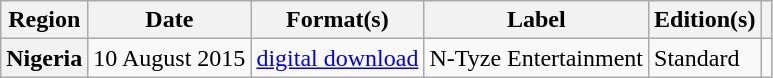<table class="wikitable plainrowheaders">
<tr>
<th scope="col">Region</th>
<th scope="col">Date</th>
<th scope="col">Format(s)</th>
<th scope="col">Label</th>
<th scope="col">Edition(s)</th>
<th scope="col"></th>
</tr>
<tr>
<th scope="row">Nigeria</th>
<td>10 August 2015</td>
<td><a href='#'>digital download</a></td>
<td>N-Tyze Entertainment</td>
<td>Standard</td>
<td style="text-align:center;"></td>
</tr>
</table>
